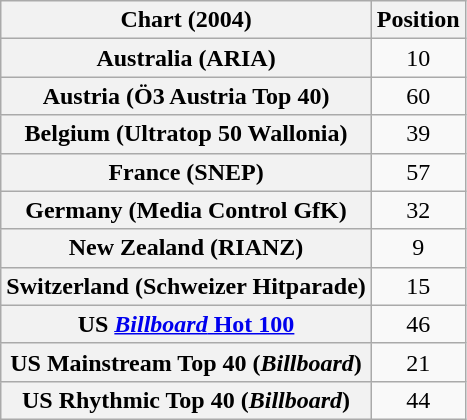<table class="wikitable sortable plainrowheaders" style="text-align:center">
<tr>
<th scope="col">Chart (2004)</th>
<th scope="col">Position</th>
</tr>
<tr>
<th scope="row">Australia (ARIA)</th>
<td>10</td>
</tr>
<tr>
<th scope="row">Austria (Ö3 Austria Top 40)</th>
<td>60</td>
</tr>
<tr>
<th scope="row">Belgium (Ultratop 50 Wallonia)</th>
<td>39</td>
</tr>
<tr>
<th scope="row">France (SNEP)</th>
<td>57</td>
</tr>
<tr>
<th scope="row">Germany (Media Control GfK)</th>
<td>32</td>
</tr>
<tr>
<th scope="row">New Zealand (RIANZ)</th>
<td>9</td>
</tr>
<tr>
<th scope="row">Switzerland (Schweizer Hitparade)</th>
<td>15</td>
</tr>
<tr>
<th scope="row">US <a href='#'><em>Billboard</em> Hot 100</a></th>
<td>46</td>
</tr>
<tr>
<th scope="row">US Mainstream Top 40 (<em>Billboard</em>)</th>
<td>21</td>
</tr>
<tr>
<th scope="row">US Rhythmic Top 40 (<em>Billboard</em>)</th>
<td>44</td>
</tr>
</table>
